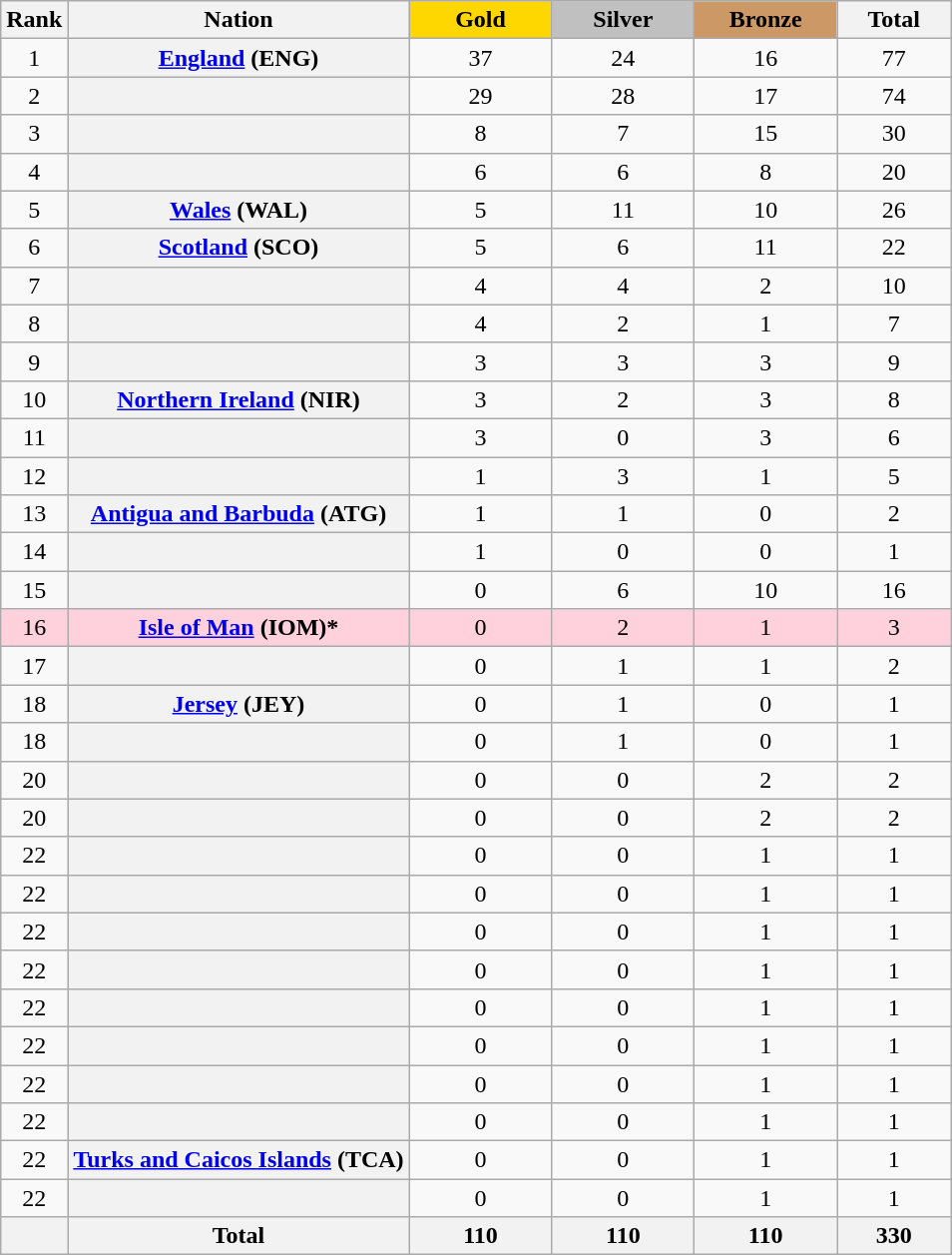<table class="wikitable sortable plainrowheaders" style="text-align:center;">
<tr>
<th scope="col">Rank</th>
<th scope="col">Nation</th>
<th scope="col" style="background:gold; width:15%;">Gold</th>
<th scope="col" style="background:silver; width:15%;">Silver</th>
<th scope="col" style="background:#cc9966; width:15%;">Bronze</th>
<th scope="col" style="width:12%;">Total</th>
</tr>
<tr>
<td>1</td>
<th scope="row"> <a href='#'>England</a> (ENG)</th>
<td>37</td>
<td>24</td>
<td>16</td>
<td>77</td>
</tr>
<tr>
<td>2</td>
<th scope="row"></th>
<td>29</td>
<td>28</td>
<td>17</td>
<td>74</td>
</tr>
<tr>
<td>3</td>
<th scope="row"></th>
<td>8</td>
<td>7</td>
<td>15</td>
<td>30</td>
</tr>
<tr>
<td>4</td>
<th scope="row"></th>
<td>6</td>
<td>6</td>
<td>8</td>
<td>20</td>
</tr>
<tr>
<td>5</td>
<th scope="row"> <a href='#'>Wales</a> (WAL)</th>
<td>5</td>
<td>11</td>
<td>10</td>
<td>26</td>
</tr>
<tr>
<td>6</td>
<th scope="row"> <a href='#'>Scotland</a> (SCO)</th>
<td>5</td>
<td>6</td>
<td>11</td>
<td>22</td>
</tr>
<tr>
<td>7</td>
<th scope="row"></th>
<td>4</td>
<td>4</td>
<td>2</td>
<td>10</td>
</tr>
<tr>
<td>8</td>
<th scope="row"></th>
<td>4</td>
<td>2</td>
<td>1</td>
<td>7</td>
</tr>
<tr>
<td>9</td>
<th scope="row"></th>
<td>3</td>
<td>3</td>
<td>3</td>
<td>9</td>
</tr>
<tr>
<td>10</td>
<th scope="row"> <a href='#'>Northern Ireland</a> (NIR)</th>
<td>3</td>
<td>2</td>
<td>3</td>
<td>8<br></onlyinclude></td>
</tr>
<tr>
<td>11</td>
<th scope="row"></th>
<td>3</td>
<td>0</td>
<td>3</td>
<td>6</td>
</tr>
<tr>
<td>12</td>
<th scope="row"></th>
<td>1</td>
<td>3</td>
<td>1</td>
<td>5</td>
</tr>
<tr>
<td>13</td>
<th scope="row"> <a href='#'>Antigua and Barbuda</a> (ATG)</th>
<td>1</td>
<td>1</td>
<td>0</td>
<td>2</td>
</tr>
<tr>
<td>14</td>
<th scope="row"></th>
<td>1</td>
<td>0</td>
<td>0</td>
<td>1</td>
</tr>
<tr>
<td>15</td>
<th scope="row"></th>
<td>0</td>
<td>6</td>
<td>10</td>
<td>16</td>
</tr>
<tr style="background:#FFD1DC;">
<td>16</td>
<th scope="row" style="background:#FFD1DC;"> <a href='#'>Isle of Man</a> (IOM)*</th>
<td>0</td>
<td>2</td>
<td>1</td>
<td>3</td>
</tr>
<tr>
<td>17</td>
<th scope="row"></th>
<td>0</td>
<td>1</td>
<td>1</td>
<td>2</td>
</tr>
<tr>
<td>18</td>
<th scope="row"> <a href='#'>Jersey</a> (JEY)</th>
<td>0</td>
<td>1</td>
<td>0</td>
<td>1</td>
</tr>
<tr>
<td>18</td>
<th scope="row"></th>
<td>0</td>
<td>1</td>
<td>0</td>
<td>1</td>
</tr>
<tr>
<td>20</td>
<th scope="row"></th>
<td>0</td>
<td>0</td>
<td>2</td>
<td>2</td>
</tr>
<tr>
<td>20</td>
<th scope="row"></th>
<td>0</td>
<td>0</td>
<td>2</td>
<td>2</td>
</tr>
<tr>
<td>22</td>
<th scope="row"></th>
<td>0</td>
<td>0</td>
<td>1</td>
<td>1</td>
</tr>
<tr>
<td>22</td>
<th scope="row"></th>
<td>0</td>
<td>0</td>
<td>1</td>
<td>1</td>
</tr>
<tr>
<td>22</td>
<th scope="row"></th>
<td>0</td>
<td>0</td>
<td>1</td>
<td>1</td>
</tr>
<tr>
<td>22</td>
<th scope="row"></th>
<td>0</td>
<td>0</td>
<td>1</td>
<td>1</td>
</tr>
<tr>
<td>22</td>
<th scope="row"></th>
<td>0</td>
<td>0</td>
<td>1</td>
<td>1</td>
</tr>
<tr>
<td>22</td>
<th scope="row"></th>
<td>0</td>
<td>0</td>
<td>1</td>
<td>1</td>
</tr>
<tr>
<td>22</td>
<th scope="row"></th>
<td>0</td>
<td>0</td>
<td>1</td>
<td>1</td>
</tr>
<tr>
<td>22</td>
<th scope="row"></th>
<td>0</td>
<td>0</td>
<td>1</td>
<td>1</td>
</tr>
<tr>
<td>22</td>
<th scope="row"> <a href='#'>Turks and Caicos Islands</a> (TCA)</th>
<td>0</td>
<td>0</td>
<td>1</td>
<td>1</td>
</tr>
<tr>
<td>22</td>
<th scope="row"></th>
<td>0</td>
<td>0</td>
<td>1</td>
<td>1<br><onlyinclude></td>
</tr>
<tr class="sortbottom">
<th></th>
<th>Total</th>
<th>110</th>
<th>110</th>
<th>110</th>
<th>330</th>
</tr>
</table>
